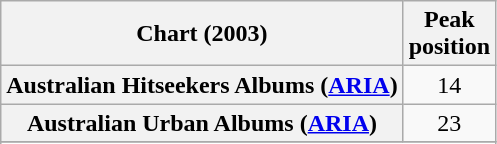<table class="wikitable plainrowheaders sortable" style="text-align:center">
<tr>
<th scope="col">Chart (2003)</th>
<th scope="col">Peak<br>position</th>
</tr>
<tr>
<th scope="row">Australian Hitseekers Albums (<a href='#'>ARIA</a>)</th>
<td>14</td>
</tr>
<tr>
<th scope="row">Australian Urban Albums (<a href='#'>ARIA</a>)</th>
<td>23</td>
</tr>
<tr>
</tr>
<tr>
</tr>
<tr>
</tr>
<tr>
</tr>
<tr>
</tr>
<tr>
</tr>
<tr>
</tr>
<tr>
</tr>
<tr>
</tr>
</table>
